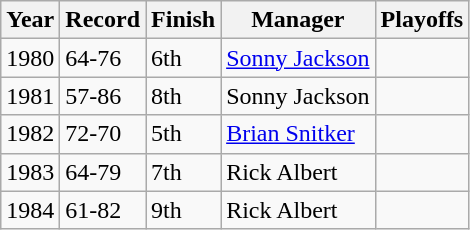<table class="wikitable">
<tr>
<th>Year</th>
<th>Record</th>
<th>Finish</th>
<th>Manager</th>
<th>Playoffs</th>
</tr>
<tr>
<td>1980</td>
<td>64-76</td>
<td>6th</td>
<td><a href='#'>Sonny Jackson</a></td>
<td></td>
</tr>
<tr>
<td>1981</td>
<td>57-86</td>
<td>8th</td>
<td>Sonny Jackson</td>
<td></td>
</tr>
<tr>
<td>1982</td>
<td>72-70</td>
<td>5th</td>
<td><a href='#'>Brian Snitker</a></td>
<td></td>
</tr>
<tr>
<td>1983</td>
<td>64-79</td>
<td>7th</td>
<td>Rick Albert</td>
<td></td>
</tr>
<tr>
<td>1984</td>
<td>61-82</td>
<td>9th</td>
<td>Rick Albert</td>
<td></td>
</tr>
</table>
